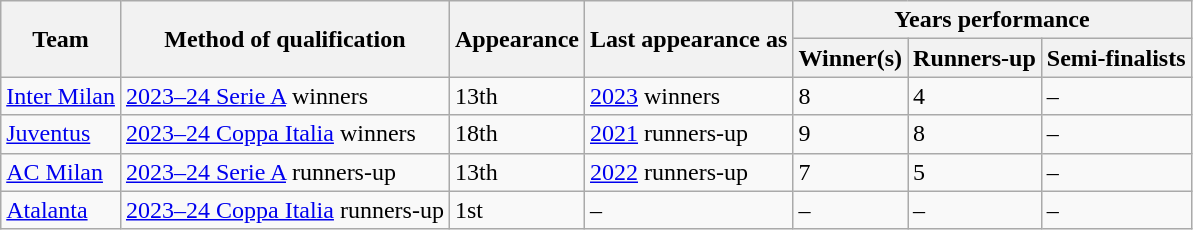<table class="wikitable">
<tr>
<th rowspan="2">Team</th>
<th rowspan="2">Method of qualification</th>
<th rowspan="2">Appearance</th>
<th rowspan="2">Last appearance as</th>
<th colspan="3">Years performance</th>
</tr>
<tr>
<th>Winner(s)</th>
<th>Runners-up</th>
<th>Semi-finalists</th>
</tr>
<tr>
<td><a href='#'>Inter Milan</a></td>
<td><a href='#'>2023–24 Serie A</a> winners</td>
<td>13th</td>
<td><a href='#'>2023</a> winners</td>
<td>8</td>
<td>4</td>
<td>–</td>
</tr>
<tr>
<td><a href='#'>Juventus</a></td>
<td><a href='#'>2023–24 Coppa Italia</a> winners</td>
<td>18th</td>
<td><a href='#'>2021</a> runners-up</td>
<td>9</td>
<td>8</td>
<td>–</td>
</tr>
<tr>
<td><a href='#'>AC Milan</a></td>
<td><a href='#'>2023–24 Serie A</a> runners-up</td>
<td>13th</td>
<td><a href='#'>2022</a> runners-up</td>
<td>7</td>
<td>5</td>
<td>–</td>
</tr>
<tr>
<td><a href='#'>Atalanta</a></td>
<td><a href='#'>2023–24 Coppa Italia</a> runners-up</td>
<td>1st</td>
<td>–</td>
<td>–</td>
<td>–</td>
<td>–</td>
</tr>
</table>
